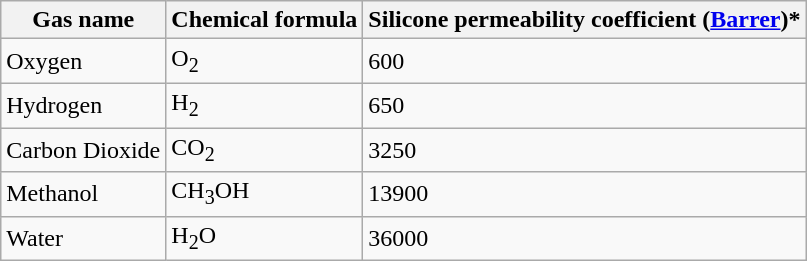<table class="wikitable">
<tr>
<th>Gas name</th>
<th>Chemical formula</th>
<th>Silicone permeability coefficient (<a href='#'>Barrer</a>)*</th>
</tr>
<tr>
<td>Oxygen</td>
<td>O<sub>2</sub></td>
<td>600</td>
</tr>
<tr>
<td>Hydrogen</td>
<td>H<sub>2</sub></td>
<td>650</td>
</tr>
<tr>
<td>Carbon Dioxide</td>
<td>CO<sub>2</sub></td>
<td>3250</td>
</tr>
<tr>
<td>Methanol</td>
<td>CH<sub>3</sub>OH</td>
<td>13900</td>
</tr>
<tr>
<td>Water</td>
<td>H<sub>2</sub>O</td>
<td>36000</td>
</tr>
</table>
